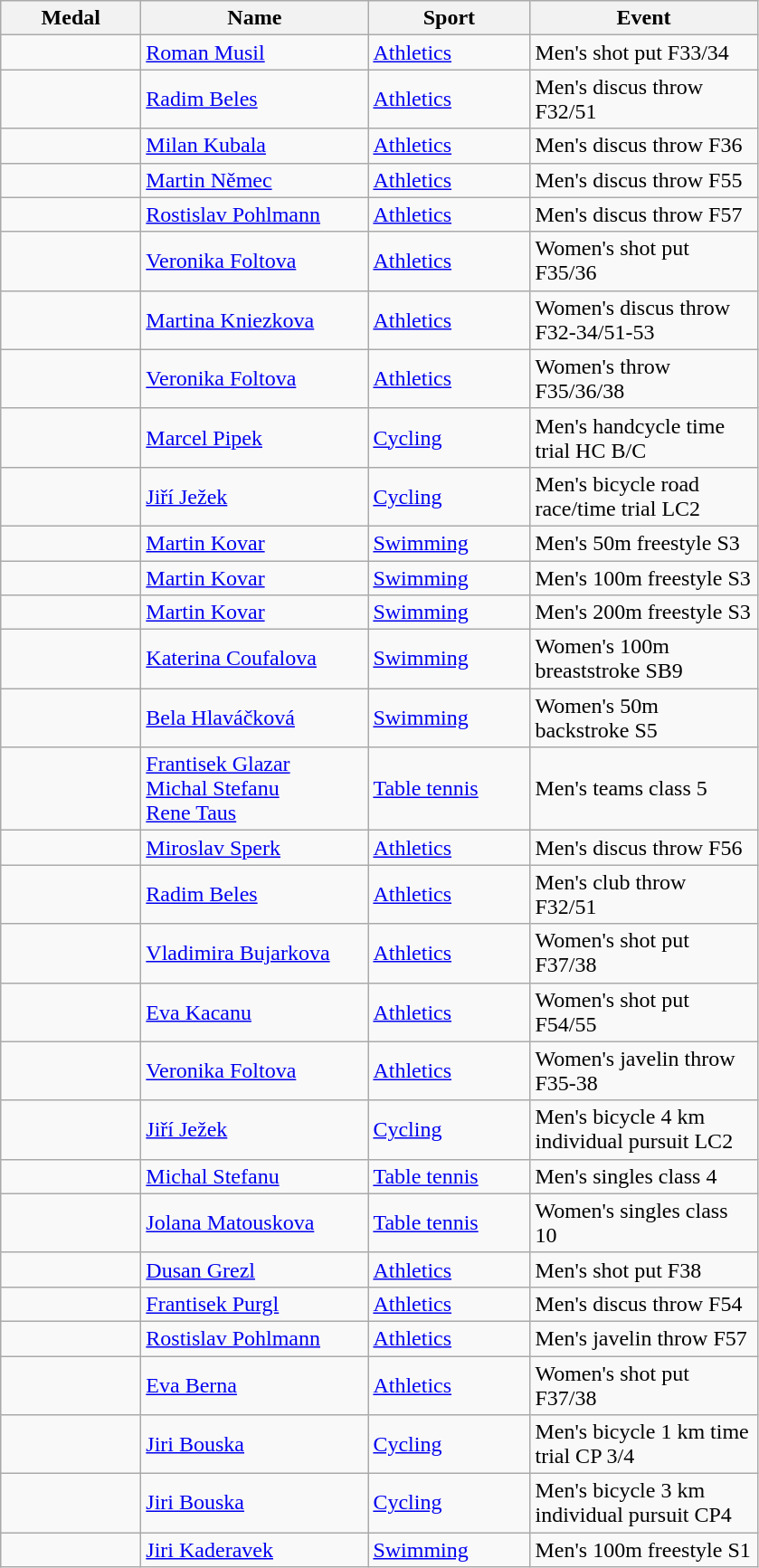<table class="wikitable">
<tr>
<th style="width:6em">Medal</th>
<th style="width:10em">Name</th>
<th style="width:7em">Sport</th>
<th style="width:10em">Event</th>
</tr>
<tr>
<td></td>
<td><a href='#'>Roman Musil</a></td>
<td><a href='#'>Athletics</a></td>
<td>Men's shot put F33/34</td>
</tr>
<tr>
<td></td>
<td><a href='#'>Radim Beles</a></td>
<td><a href='#'>Athletics</a></td>
<td>Men's discus throw F32/51</td>
</tr>
<tr>
<td></td>
<td><a href='#'>Milan Kubala</a></td>
<td><a href='#'>Athletics</a></td>
<td>Men's discus throw F36</td>
</tr>
<tr>
<td></td>
<td><a href='#'>Martin Němec</a></td>
<td><a href='#'>Athletics</a></td>
<td>Men's discus throw F55</td>
</tr>
<tr>
<td></td>
<td><a href='#'>Rostislav Pohlmann</a></td>
<td><a href='#'>Athletics</a></td>
<td>Men's discus throw F57</td>
</tr>
<tr>
<td></td>
<td><a href='#'>Veronika Foltova</a></td>
<td><a href='#'>Athletics</a></td>
<td>Women's shot put F35/36</td>
</tr>
<tr>
<td></td>
<td><a href='#'>Martina Kniezkova</a></td>
<td><a href='#'>Athletics</a></td>
<td>Women's discus throw F32-34/51-53</td>
</tr>
<tr>
<td></td>
<td><a href='#'>Veronika Foltova</a></td>
<td><a href='#'>Athletics</a></td>
<td>Women's throw F35/36/38</td>
</tr>
<tr>
<td></td>
<td><a href='#'>Marcel Pipek</a></td>
<td><a href='#'>Cycling</a></td>
<td>Men's handcycle time trial HC B/C</td>
</tr>
<tr>
<td></td>
<td><a href='#'>Jiří Ježek</a></td>
<td><a href='#'>Cycling</a></td>
<td>Men's bicycle road race/time trial LC2</td>
</tr>
<tr>
<td></td>
<td><a href='#'>Martin Kovar</a></td>
<td><a href='#'>Swimming</a></td>
<td>Men's 50m freestyle S3</td>
</tr>
<tr>
<td></td>
<td><a href='#'>Martin Kovar</a></td>
<td><a href='#'>Swimming</a></td>
<td>Men's 100m freestyle S3</td>
</tr>
<tr>
<td></td>
<td><a href='#'>Martin Kovar</a></td>
<td><a href='#'>Swimming</a></td>
<td>Men's 200m freestyle S3</td>
</tr>
<tr>
<td></td>
<td><a href='#'>Katerina Coufalova</a></td>
<td><a href='#'>Swimming</a></td>
<td>Women's 100m breaststroke SB9</td>
</tr>
<tr>
<td></td>
<td><a href='#'>Bela Hlaváčková</a></td>
<td><a href='#'>Swimming</a></td>
<td>Women's 50m backstroke S5</td>
</tr>
<tr>
<td></td>
<td><a href='#'>Frantisek Glazar</a><br> <a href='#'>Michal Stefanu</a><br> <a href='#'>Rene Taus</a></td>
<td><a href='#'>Table tennis</a></td>
<td>Men's teams class 5</td>
</tr>
<tr>
<td></td>
<td><a href='#'>Miroslav Sperk</a></td>
<td><a href='#'>Athletics</a></td>
<td>Men's discus throw F56</td>
</tr>
<tr>
<td></td>
<td><a href='#'>Radim Beles</a></td>
<td><a href='#'>Athletics</a></td>
<td>Men's club throw F32/51</td>
</tr>
<tr>
<td></td>
<td><a href='#'>Vladimira Bujarkova</a></td>
<td><a href='#'>Athletics</a></td>
<td>Women's shot put F37/38</td>
</tr>
<tr>
<td></td>
<td><a href='#'>Eva Kacanu</a></td>
<td><a href='#'>Athletics</a></td>
<td>Women's shot put F54/55</td>
</tr>
<tr>
<td></td>
<td><a href='#'>Veronika Foltova</a></td>
<td><a href='#'>Athletics</a></td>
<td>Women's javelin throw F35-38</td>
</tr>
<tr>
<td></td>
<td><a href='#'>Jiří Ježek</a></td>
<td><a href='#'>Cycling</a></td>
<td>Men's bicycle 4 km individual pursuit LC2</td>
</tr>
<tr>
<td></td>
<td><a href='#'>Michal Stefanu</a></td>
<td><a href='#'>Table tennis</a></td>
<td>Men's singles class 4</td>
</tr>
<tr>
<td></td>
<td><a href='#'>Jolana Matouskova</a></td>
<td><a href='#'>Table tennis</a></td>
<td>Women's singles class 10</td>
</tr>
<tr>
<td></td>
<td><a href='#'>Dusan Grezl</a></td>
<td><a href='#'>Athletics</a></td>
<td>Men's shot put F38</td>
</tr>
<tr>
<td></td>
<td><a href='#'>Frantisek Purgl</a></td>
<td><a href='#'>Athletics</a></td>
<td>Men's discus throw F54</td>
</tr>
<tr>
<td></td>
<td><a href='#'>Rostislav Pohlmann</a></td>
<td><a href='#'>Athletics</a></td>
<td>Men's javelin throw F57</td>
</tr>
<tr>
<td></td>
<td><a href='#'>Eva Berna</a></td>
<td><a href='#'>Athletics</a></td>
<td>Women's shot put F37/38</td>
</tr>
<tr>
<td></td>
<td><a href='#'>Jiri Bouska</a></td>
<td><a href='#'>Cycling</a></td>
<td>Men's bicycle 1 km time trial CP 3/4</td>
</tr>
<tr>
<td></td>
<td><a href='#'>Jiri Bouska</a></td>
<td><a href='#'>Cycling</a></td>
<td>Men's bicycle 3 km individual pursuit CP4</td>
</tr>
<tr>
<td></td>
<td><a href='#'>Jiri Kaderavek</a></td>
<td><a href='#'>Swimming</a></td>
<td>Men's 100m freestyle S1</td>
</tr>
</table>
